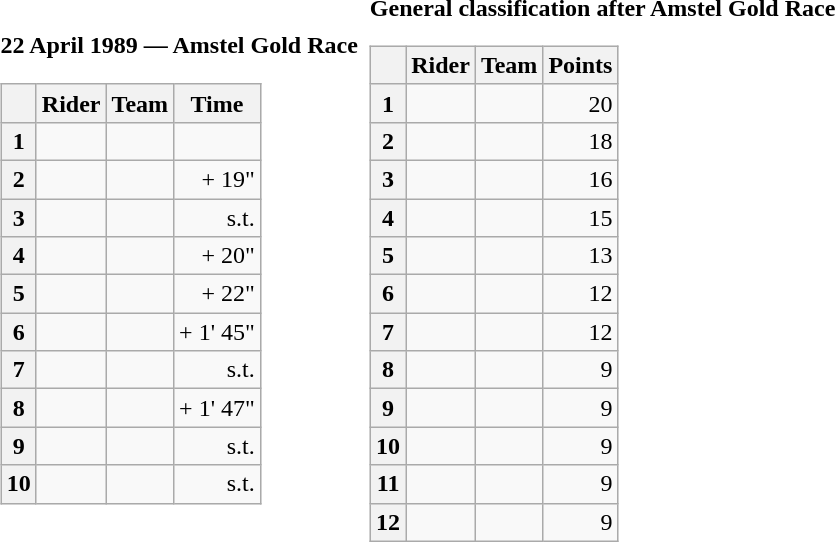<table>
<tr>
<td><strong>22 April 1989 — Amstel Gold Race </strong><br><table class="wikitable">
<tr>
<th></th>
<th>Rider</th>
<th>Team</th>
<th>Time</th>
</tr>
<tr>
<th>1</th>
<td></td>
<td></td>
<td align="right"></td>
</tr>
<tr>
<th>2</th>
<td></td>
<td></td>
<td align="right">+ 19"</td>
</tr>
<tr>
<th>3</th>
<td></td>
<td></td>
<td align="right">s.t.</td>
</tr>
<tr>
<th>4</th>
<td></td>
<td></td>
<td align="right">+ 20"</td>
</tr>
<tr>
<th>5</th>
<td></td>
<td></td>
<td align="right">+ 22"</td>
</tr>
<tr>
<th>6</th>
<td></td>
<td></td>
<td align="right">+ 1' 45"</td>
</tr>
<tr>
<th>7</th>
<td></td>
<td></td>
<td align="right">s.t.</td>
</tr>
<tr>
<th>8</th>
<td></td>
<td></td>
<td align="right">+ 1' 47"</td>
</tr>
<tr>
<th>9</th>
<td></td>
<td></td>
<td align="right">s.t.</td>
</tr>
<tr>
<th>10</th>
<td></td>
<td></td>
<td align="right">s.t.</td>
</tr>
</table>
</td>
<td></td>
<td><strong>General classification after Amstel Gold Race</strong><br><table class="wikitable">
<tr>
<th></th>
<th>Rider</th>
<th>Team</th>
<th>Points</th>
</tr>
<tr>
<th>1</th>
<td> </td>
<td></td>
<td align="right">20</td>
</tr>
<tr>
<th>2</th>
<td></td>
<td></td>
<td align="right">18</td>
</tr>
<tr>
<th>3</th>
<td></td>
<td></td>
<td align="right">16</td>
</tr>
<tr>
<th>4</th>
<td></td>
<td></td>
<td align="right">15</td>
</tr>
<tr>
<th>5</th>
<td></td>
<td></td>
<td align="right">13</td>
</tr>
<tr>
<th>6</th>
<td></td>
<td></td>
<td align="right">12</td>
</tr>
<tr>
<th>7</th>
<td></td>
<td></td>
<td align="right">12</td>
</tr>
<tr>
<th>8</th>
<td></td>
<td></td>
<td align="right">9</td>
</tr>
<tr>
<th>9</th>
<td></td>
<td></td>
<td align="right">9</td>
</tr>
<tr>
<th>10</th>
<td></td>
<td></td>
<td align="right">9</td>
</tr>
<tr>
<th>11</th>
<td></td>
<td></td>
<td align="right">9</td>
</tr>
<tr>
<th>12</th>
<td></td>
<td></td>
<td align="right">9</td>
</tr>
</table>
</td>
</tr>
</table>
